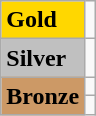<table class="wikitable">
<tr>
<td bgcolor="#ffd700"><strong>Gold</strong></td>
<td></td>
</tr>
<tr>
<td bgcolor="#c0c0c0"><strong>Silver</strong></td>
<td></td>
</tr>
<tr>
<td rowspan="2" bgcolor="#cc9966"><strong>Bronze</strong></td>
<td></td>
</tr>
<tr>
<td></td>
</tr>
</table>
